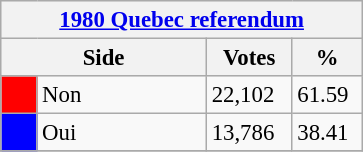<table class="wikitable" style="font-size: 95%; clear:both">
<tr style="background-color:#E9E9E9">
<th colspan=4><a href='#'>1980 Quebec referendum</a></th>
</tr>
<tr style="background-color:#E9E9E9">
<th colspan=2 style="width: 130px">Side</th>
<th style="width: 50px">Votes</th>
<th style="width: 40px">%</th>
</tr>
<tr>
<td bgcolor="red"></td>
<td>Non</td>
<td>22,102</td>
<td>61.59</td>
</tr>
<tr>
<td bgcolor="blue"></td>
<td>Oui</td>
<td>13,786</td>
<td>38.41</td>
</tr>
<tr>
</tr>
</table>
